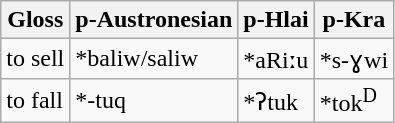<table class="wikitable">
<tr>
<th>Gloss</th>
<th>p-Austronesian</th>
<th>p-Hlai</th>
<th>p-Kra</th>
</tr>
<tr>
<td>to sell</td>
<td>*baliw/saliw</td>
<td>*aRiːu</td>
<td>*s-ɣwi</td>
</tr>
<tr>
<td>to fall</td>
<td>*-tuq</td>
<td>*ʔtuk</td>
<td>*tok<sup>D</sup></td>
</tr>
</table>
